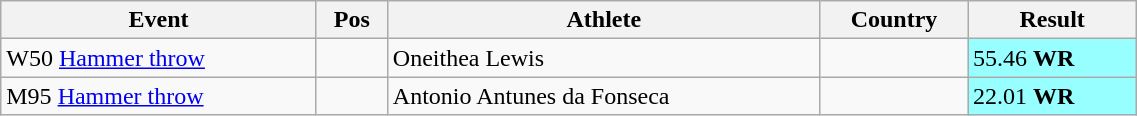<table class="wikitable" style="width:60%;">
<tr>
<th>Event</th>
<th>Pos</th>
<th>Athlete</th>
<th>Country</th>
<th>Result</th>
</tr>
<tr>
<td>W50 <a href='#'>Hammer throw</a></td>
<td align=center></td>
<td align=left>Oneithea Lewis</td>
<td align=left></td>
<td bgcolor=#97ffff>55.46 <strong>WR</strong></td>
</tr>
<tr>
<td>M95 <a href='#'>Hammer throw</a></td>
<td align=center></td>
<td align=left>Antonio Antunes da Fonseca</td>
<td align=left></td>
<td bgcolor=#97ffff>22.01 <strong>WR</strong></td>
</tr>
</table>
